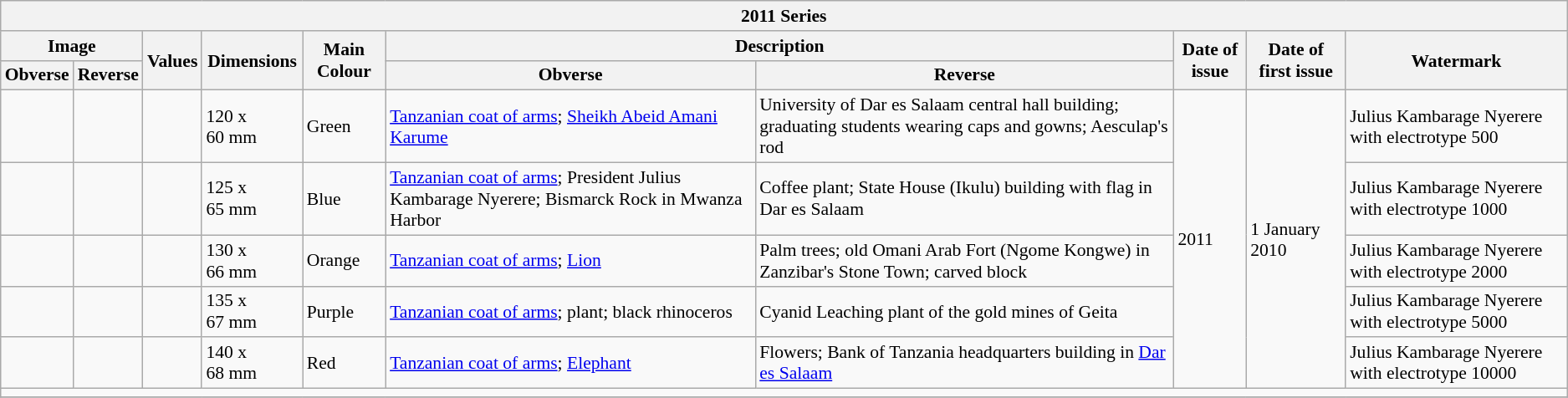<table class="wikitable" style="font-size: 90%">
<tr>
<th colspan="10">2011 Series</th>
</tr>
<tr>
<th colspan="2">Image</th>
<th rowspan="2">Values</th>
<th rowspan="2">Dimensions</th>
<th rowspan="2">Main Colour</th>
<th colspan="2">Description</th>
<th rowspan="2">Date of issue</th>
<th rowspan="2">Date of first issue</th>
<th rowspan="2">Watermark</th>
</tr>
<tr>
<th>Obverse</th>
<th>Reverse</th>
<th>Obverse</th>
<th>Reverse</th>
</tr>
<tr>
<td></td>
<td></td>
<td></td>
<td>120 x 60 mm</td>
<td>Green</td>
<td><a href='#'>Tanzanian coat of arms</a>; <a href='#'>Sheikh Abeid Amani Karume</a></td>
<td>University of Dar es Salaam central hall building; graduating students wearing caps and gowns; Aesculap's rod</td>
<td rowspan="5">2011</td>
<td rowspan="5">1 January 2010</td>
<td>Julius Kambarage Nyerere with electrotype 500</td>
</tr>
<tr>
<td></td>
<td></td>
<td></td>
<td>125 x 65 mm</td>
<td>Blue</td>
<td><a href='#'>Tanzanian coat of arms</a>; President Julius Kambarage Nyerere; Bismarck Rock in Mwanza Harbor</td>
<td>Coffee plant; State House (Ikulu) building with flag in Dar es Salaam</td>
<td>Julius Kambarage Nyerere with electrotype 1000</td>
</tr>
<tr>
<td></td>
<td></td>
<td></td>
<td>130 x 66 mm</td>
<td>Orange</td>
<td><a href='#'>Tanzanian coat of arms</a>; <a href='#'>Lion</a></td>
<td>Palm trees; old Omani Arab Fort (Ngome Kongwe) in Zanzibar's Stone Town; carved block</td>
<td>Julius Kambarage Nyerere with electrotype 2000</td>
</tr>
<tr>
<td></td>
<td></td>
<td></td>
<td>135 x 67 mm</td>
<td>Purple</td>
<td><a href='#'>Tanzanian coat of arms</a>; plant; black rhinoceros</td>
<td>Cyanid Leaching plant of the gold mines of Geita</td>
<td>Julius Kambarage Nyerere with electrotype 5000</td>
</tr>
<tr>
<td></td>
<td></td>
<td></td>
<td>140 x 68 mm</td>
<td>Red</td>
<td><a href='#'>Tanzanian coat of arms</a>; <a href='#'>Elephant</a></td>
<td>Flowers; Bank of Tanzania headquarters building in <a href='#'>Dar es Salaam</a></td>
<td>Julius Kambarage Nyerere with electrotype 10000</td>
</tr>
<tr>
<td colspan="10"></td>
</tr>
<tr>
</tr>
</table>
